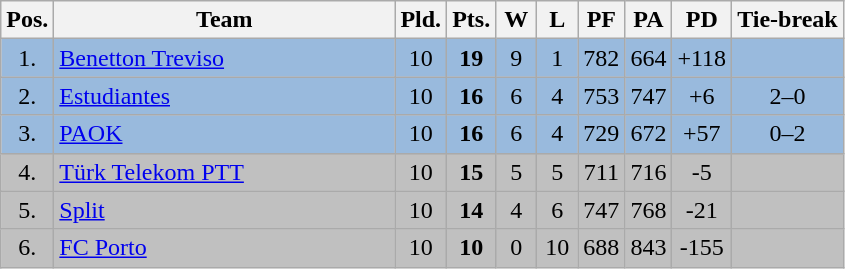<table class="wikitable" style="text-align:center">
<tr>
<th width=15>Pos.</th>
<th width=220>Team</th>
<th width=20>Pld.</th>
<th width=20>Pts.</th>
<th width=20>W</th>
<th width=20>L</th>
<th width=20>PF</th>
<th width=20>PA</th>
<th width=20>PD</th>
<th>Tie-break</th>
</tr>
<tr style="background: #99BADD;">
<td>1.</td>
<td align=left> <a href='#'>Benetton Treviso</a></td>
<td>10</td>
<td><strong>19</strong></td>
<td>9</td>
<td>1</td>
<td>782</td>
<td>664</td>
<td>+118</td>
<td></td>
</tr>
<tr style="background: #99BADD;">
<td>2.</td>
<td align=left> <a href='#'>Estudiantes</a></td>
<td>10</td>
<td><strong>16</strong></td>
<td>6</td>
<td>4</td>
<td>753</td>
<td>747</td>
<td>+6</td>
<td>2–0</td>
</tr>
<tr style="background: #99BADD;">
<td>3.</td>
<td align=left> <a href='#'>PAOK</a></td>
<td>10</td>
<td><strong>16</strong></td>
<td>6</td>
<td>4</td>
<td>729</td>
<td>672</td>
<td>+57</td>
<td>0–2</td>
</tr>
<tr bgcolor="silver">
<td>4.</td>
<td align=left> <a href='#'>Türk Telekom PTT</a></td>
<td>10</td>
<td><strong>15</strong></td>
<td>5</td>
<td>5</td>
<td>711</td>
<td>716</td>
<td>-5</td>
<td></td>
</tr>
<tr bgcolor="silver">
<td>5.</td>
<td align=left> <a href='#'>Split</a></td>
<td>10</td>
<td><strong>14</strong></td>
<td>4</td>
<td>6</td>
<td>747</td>
<td>768</td>
<td>-21</td>
<td></td>
</tr>
<tr bgcolor="silver">
<td>6.</td>
<td align=left> <a href='#'>FC Porto</a></td>
<td>10</td>
<td><strong>10</strong></td>
<td>0</td>
<td>10</td>
<td>688</td>
<td>843</td>
<td>-155</td>
<td></td>
</tr>
</table>
